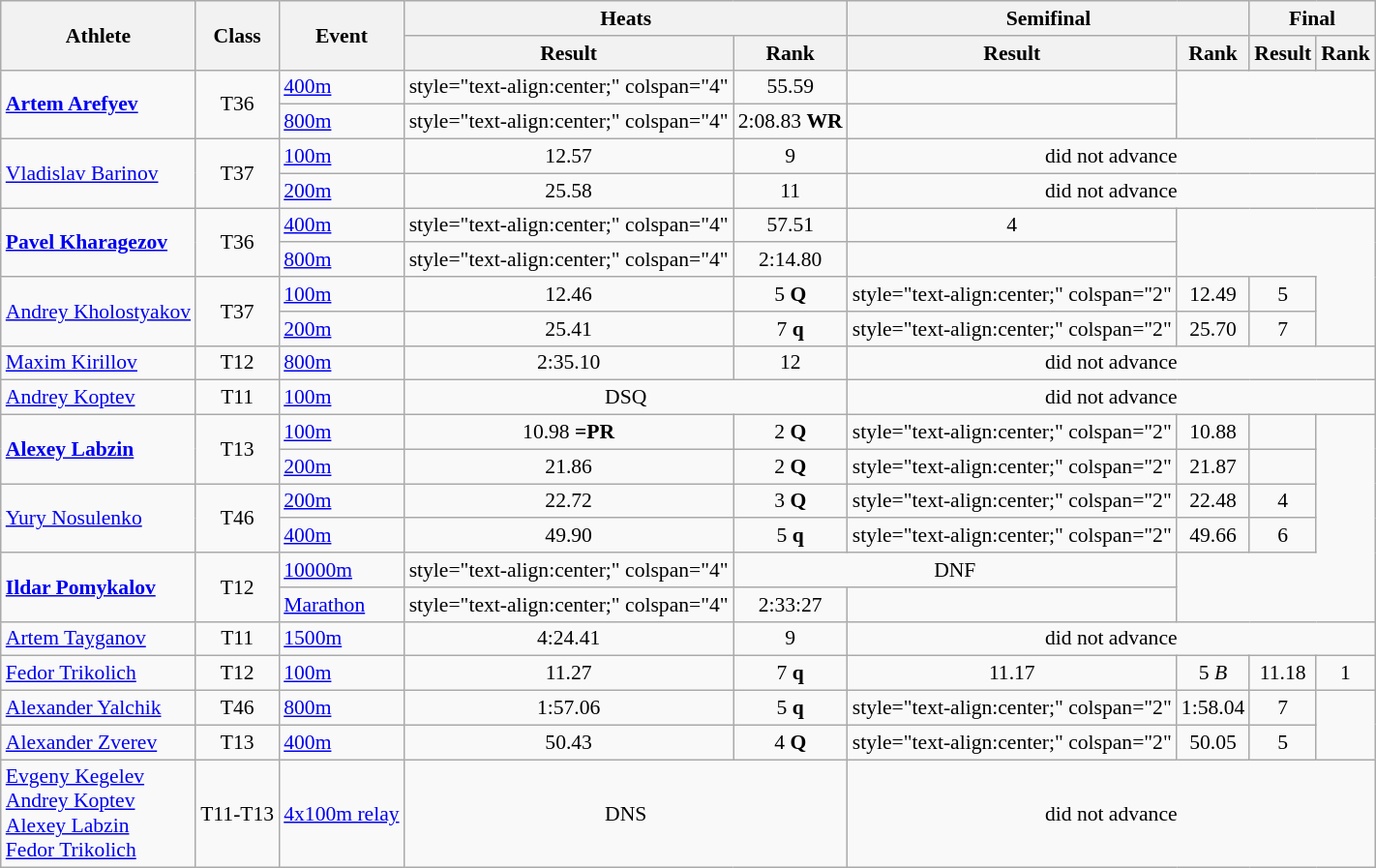<table class=wikitable style="font-size:90%">
<tr>
<th rowspan="2">Athlete</th>
<th rowspan="2">Class</th>
<th rowspan="2">Event</th>
<th colspan="2">Heats</th>
<th colspan="2">Semifinal</th>
<th colspan="2">Final</th>
</tr>
<tr>
<th>Result</th>
<th>Rank</th>
<th>Result</th>
<th>Rank</th>
<th>Result</th>
<th>Rank</th>
</tr>
<tr>
<td rowspan="2"><strong><a href='#'>Artem Arefyev</a></strong></td>
<td rowspan="2" style="text-align:center;">T36</td>
<td><a href='#'>400m</a></td>
<td>style="text-align:center;" colspan="4" </td>
<td style="text-align:center;">55.59</td>
<td style="text-align:center;"></td>
</tr>
<tr>
<td><a href='#'>800m</a></td>
<td>style="text-align:center;" colspan="4" </td>
<td style="text-align:center;">2:08.83 <strong>WR</strong></td>
<td style="text-align:center;"></td>
</tr>
<tr>
<td rowspan="2"><a href='#'>Vladislav Barinov</a></td>
<td rowspan="2" style="text-align:center;">T37</td>
<td><a href='#'>100m</a></td>
<td style="text-align:center;">12.57</td>
<td style="text-align:center;">9</td>
<td style="text-align:center;" colspan="4">did not advance</td>
</tr>
<tr>
<td><a href='#'>200m</a></td>
<td style="text-align:center;">25.58</td>
<td style="text-align:center;">11</td>
<td style="text-align:center;" colspan="4">did not advance</td>
</tr>
<tr>
<td rowspan="2"><strong><a href='#'>Pavel Kharagezov</a></strong></td>
<td rowspan="2" style="text-align:center;">T36</td>
<td><a href='#'>400m</a></td>
<td>style="text-align:center;" colspan="4" </td>
<td style="text-align:center;">57.51</td>
<td style="text-align:center;">4</td>
</tr>
<tr>
<td><a href='#'>800m</a></td>
<td>style="text-align:center;" colspan="4" </td>
<td style="text-align:center;">2:14.80</td>
<td style="text-align:center;"></td>
</tr>
<tr>
<td rowspan="2"><a href='#'>Andrey Kholostyakov</a></td>
<td rowspan="2" style="text-align:center;">T37</td>
<td><a href='#'>100m</a></td>
<td style="text-align:center;">12.46</td>
<td style="text-align:center;">5 <strong>Q</strong></td>
<td>style="text-align:center;" colspan="2" </td>
<td style="text-align:center;">12.49</td>
<td style="text-align:center;">5</td>
</tr>
<tr>
<td><a href='#'>200m</a></td>
<td style="text-align:center;">25.41</td>
<td style="text-align:center;">7 <strong>q</strong></td>
<td>style="text-align:center;" colspan="2" </td>
<td style="text-align:center;">25.70</td>
<td style="text-align:center;">7</td>
</tr>
<tr>
<td><a href='#'>Maxim Kirillov</a></td>
<td style="text-align:center;">T12</td>
<td><a href='#'>800m</a></td>
<td style="text-align:center;">2:35.10</td>
<td style="text-align:center;">12</td>
<td style="text-align:center;" colspan="4">did not advance</td>
</tr>
<tr>
<td><a href='#'>Andrey Koptev</a></td>
<td style="text-align:center;">T11</td>
<td><a href='#'>100m</a></td>
<td style="text-align:center;" colspan="2">DSQ</td>
<td style="text-align:center;" colspan="4">did not advance</td>
</tr>
<tr>
<td rowspan="2"><strong><a href='#'>Alexey Labzin</a></strong></td>
<td rowspan="2" style="text-align:center;">T13</td>
<td><a href='#'>100m</a></td>
<td style="text-align:center;">10.98 <strong>=PR</strong></td>
<td style="text-align:center;">2 <strong>Q</strong></td>
<td>style="text-align:center;" colspan="2" </td>
<td style="text-align:center;">10.88</td>
<td style="text-align:center;"></td>
</tr>
<tr>
<td><a href='#'>200m</a></td>
<td style="text-align:center;">21.86</td>
<td style="text-align:center;">2 <strong>Q</strong></td>
<td>style="text-align:center;" colspan="2" </td>
<td style="text-align:center;">21.87</td>
<td style="text-align:center;"></td>
</tr>
<tr>
<td rowspan="2"><a href='#'>Yury Nosulenko</a></td>
<td rowspan="2" style="text-align:center;">T46</td>
<td><a href='#'>200m</a></td>
<td style="text-align:center;">22.72</td>
<td style="text-align:center;">3 <strong>Q</strong></td>
<td>style="text-align:center;" colspan="2" </td>
<td style="text-align:center;">22.48</td>
<td style="text-align:center;">4</td>
</tr>
<tr>
<td><a href='#'>400m</a></td>
<td style="text-align:center;">49.90</td>
<td style="text-align:center;">5 <strong>q</strong></td>
<td>style="text-align:center;" colspan="2" </td>
<td style="text-align:center;">49.66</td>
<td style="text-align:center;">6</td>
</tr>
<tr>
<td rowspan="2"><strong><a href='#'>Ildar Pomykalov</a></strong></td>
<td rowspan="2" style="text-align:center;">T12</td>
<td><a href='#'>10000m</a></td>
<td>style="text-align:center;" colspan="4" </td>
<td style="text-align:center;" colspan="2">DNF</td>
</tr>
<tr>
<td><a href='#'>Marathon</a></td>
<td>style="text-align:center;" colspan="4" </td>
<td style="text-align:center;">2:33:27</td>
<td style="text-align:center;"></td>
</tr>
<tr>
<td><a href='#'>Artem Tayganov</a></td>
<td style="text-align:center;">T11</td>
<td><a href='#'>1500m</a></td>
<td style="text-align:center;">4:24.41</td>
<td style="text-align:center;">9</td>
<td style="text-align:center;" colspan="4">did not advance</td>
</tr>
<tr>
<td><a href='#'>Fedor Trikolich</a></td>
<td style="text-align:center;">T12</td>
<td><a href='#'>100m</a></td>
<td style="text-align:center;">11.27</td>
<td style="text-align:center;">7 <strong>q</strong></td>
<td style="text-align:center;">11.17</td>
<td style="text-align:center;">5 <em>B</em></td>
<td style="text-align:center;">11.18</td>
<td style="text-align:center;">1</td>
</tr>
<tr>
<td><a href='#'>Alexander Yalchik</a></td>
<td style="text-align:center;">T46</td>
<td><a href='#'>800m</a></td>
<td style="text-align:center;">1:57.06</td>
<td style="text-align:center;">5 <strong>q</strong></td>
<td>style="text-align:center;" colspan="2" </td>
<td style="text-align:center;">1:58.04</td>
<td style="text-align:center;">7</td>
</tr>
<tr>
<td><a href='#'>Alexander Zverev</a></td>
<td style="text-align:center;">T13</td>
<td><a href='#'>400m</a></td>
<td style="text-align:center;">50.43</td>
<td style="text-align:center;">4 <strong>Q</strong></td>
<td>style="text-align:center;" colspan="2" </td>
<td style="text-align:center;">50.05</td>
<td style="text-align:center;">5</td>
</tr>
<tr>
<td><a href='#'>Evgeny Kegelev</a><br> <a href='#'>Andrey Koptev</a><br> <a href='#'>Alexey Labzin</a><br> <a href='#'>Fedor Trikolich</a></td>
<td style="text-align:center;">T11-T13</td>
<td><a href='#'>4x100m relay</a></td>
<td style="text-align:center;" colspan="2">DNS</td>
<td style="text-align:center;" colspan="4">did not advance</td>
</tr>
</table>
